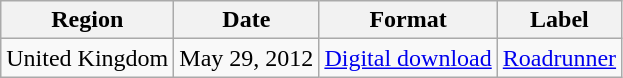<table class=wikitable>
<tr>
<th scope="col">Region</th>
<th scope="col">Date</th>
<th scope="col">Format</th>
<th scope="col">Label</th>
</tr>
<tr>
<td>United Kingdom</td>
<td>May 29, 2012</td>
<td><a href='#'>Digital download</a></td>
<td><a href='#'>Roadrunner</a></td>
</tr>
</table>
